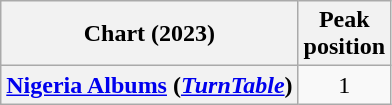<table class="wikitable plainrowheaders" style="text-align:center">
<tr>
<th scope="col">Chart (2023)</th>
<th scope="col">Peak<br>position</th>
</tr>
<tr>
<th scope="row"><a href='#'>Nigeria Albums</a> (<em><a href='#'>TurnTable</a></em>)</th>
<td>1</td>
</tr>
</table>
